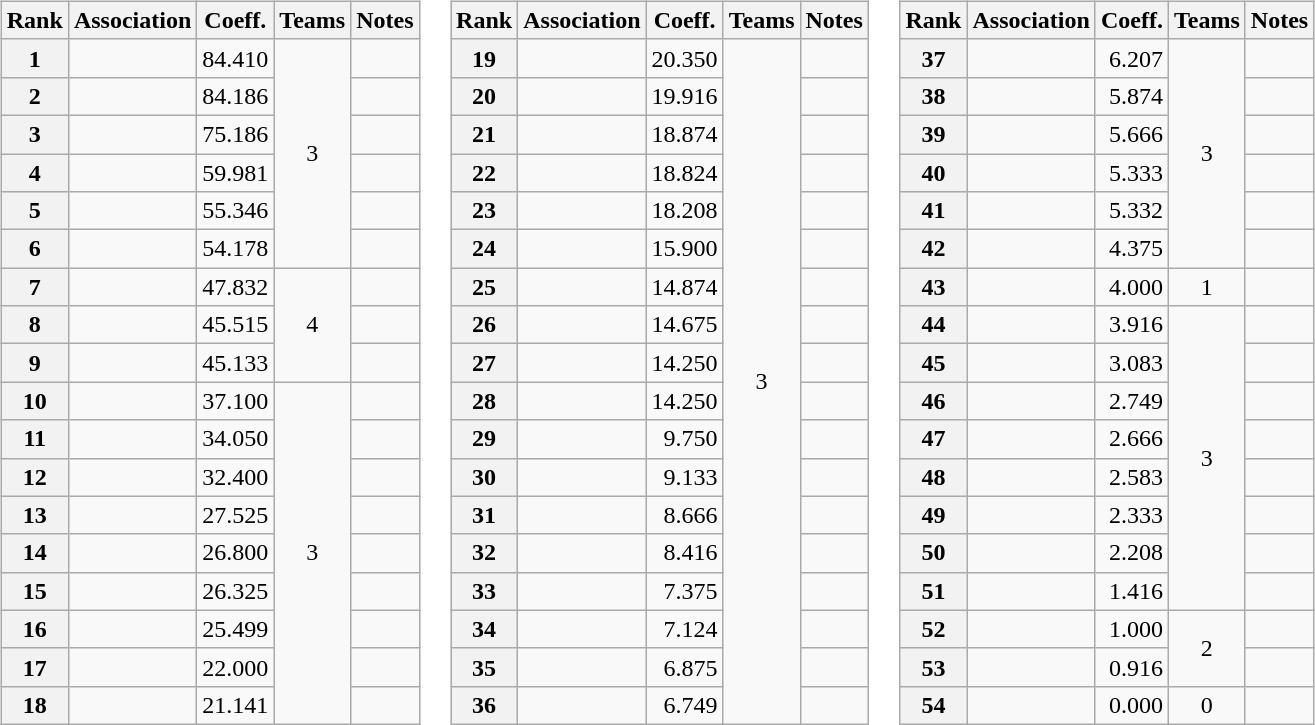<table>
<tr valign=top>
<td><br><table class="wikitable">
<tr>
<th>Rank</th>
<th>Association</th>
<th>Coeff.</th>
<th>Teams</th>
<th>Notes</th>
</tr>
<tr>
<th>1</th>
<td></td>
<td align=right>84.410</td>
<td align=center rowspan=6>3</td>
<td></td>
</tr>
<tr>
<th>2</th>
<td></td>
<td align=right>84.186</td>
<td></td>
</tr>
<tr>
<th>3</th>
<td></td>
<td align=right>75.186</td>
<td></td>
</tr>
<tr>
<th>4</th>
<td></td>
<td align=right>59.981</td>
<td></td>
</tr>
<tr>
<th>5</th>
<td></td>
<td align=right>55.346</td>
<td></td>
</tr>
<tr>
<th>6</th>
<td></td>
<td align=right>54.178</td>
<td></td>
</tr>
<tr>
<th>7</th>
<td></td>
<td align=right>47.832</td>
<td align=center rowspan=3>4</td>
<td></td>
</tr>
<tr>
<th>8</th>
<td></td>
<td align=right>45.515</td>
<td></td>
</tr>
<tr>
<th>9</th>
<td></td>
<td align=right>45.133</td>
<td></td>
</tr>
<tr>
<th>10</th>
<td></td>
<td align=right>37.100</td>
<td align=center rowspan=9>3</td>
<td></td>
</tr>
<tr>
<th>11</th>
<td></td>
<td align=right>34.050</td>
<td></td>
</tr>
<tr>
<th>12</th>
<td></td>
<td align=right>32.400</td>
<td></td>
</tr>
<tr>
<th>13</th>
<td></td>
<td align=right>27.525</td>
<td></td>
</tr>
<tr>
<th>14</th>
<td></td>
<td align=right>26.800</td>
<td></td>
</tr>
<tr>
<th>15</th>
<td></td>
<td align=right>26.325</td>
<td></td>
</tr>
<tr>
<th>16</th>
<td></td>
<td align=right>25.499</td>
<td></td>
</tr>
<tr>
<th>17</th>
<td></td>
<td align=right>22.000</td>
<td></td>
</tr>
<tr>
<th>18</th>
<td></td>
<td align=right>21.141</td>
<td></td>
</tr>
</table>
</td>
<td><br><table class="wikitable">
<tr>
<th>Rank</th>
<th>Association</th>
<th>Coeff.</th>
<th>Teams</th>
<th>Notes</th>
</tr>
<tr>
<th>19</th>
<td></td>
<td align=right>20.350</td>
<td align=center rowspan=18>3</td>
<td></td>
</tr>
<tr>
<th>20</th>
<td></td>
<td align=right>19.916</td>
<td></td>
</tr>
<tr>
<th>21</th>
<td></td>
<td align=right>18.874</td>
<td></td>
</tr>
<tr>
<th>22</th>
<td></td>
<td align=right>18.824</td>
<td></td>
</tr>
<tr>
<th>23</th>
<td></td>
<td align=right>18.208</td>
<td></td>
</tr>
<tr>
<th>24</th>
<td></td>
<td align=right>15.900</td>
<td><br></td>
</tr>
<tr>
<th>25</th>
<td></td>
<td align=right>14.874</td>
<td></td>
</tr>
<tr>
<th>26</th>
<td></td>
<td align=right>14.675</td>
<td><br></td>
</tr>
<tr>
<th>27</th>
<td></td>
<td align=right>14.250</td>
<td></td>
</tr>
<tr>
<th>28</th>
<td></td>
<td align=right>14.250</td>
<td></td>
</tr>
<tr>
<th>29</th>
<td></td>
<td align=right>9.750</td>
<td></td>
</tr>
<tr>
<th>30</th>
<td></td>
<td align=right>9.133</td>
<td></td>
</tr>
<tr>
<th>31</th>
<td></td>
<td align=right>8.666</td>
<td></td>
</tr>
<tr>
<th>32</th>
<td></td>
<td align=right>8.416</td>
<td></td>
</tr>
<tr>
<th>33</th>
<td></td>
<td align=right>7.375</td>
<td></td>
</tr>
<tr>
<th>34</th>
<td></td>
<td align=right>7.124</td>
<td></td>
</tr>
<tr>
<th>35</th>
<td></td>
<td align=right>6.875</td>
<td></td>
</tr>
<tr>
<th>36</th>
<td></td>
<td align=right>6.749</td>
<td></td>
</tr>
</table>
</td>
<td><br><table class="wikitable">
<tr>
<th>Rank</th>
<th>Association</th>
<th>Coeff.</th>
<th>Teams</th>
<th>Notes</th>
</tr>
<tr>
<th>37</th>
<td></td>
<td align=right>6.207</td>
<td align=center rowspan=6>3</td>
<td></td>
</tr>
<tr>
<th>38</th>
<td></td>
<td align=right>5.874</td>
<td></td>
</tr>
<tr>
<th>39</th>
<td></td>
<td align=right>5.666</td>
<td></td>
</tr>
<tr>
<th>40</th>
<td></td>
<td align=right>5.333</td>
<td></td>
</tr>
<tr>
<th>41</th>
<td></td>
<td align=right>5.332</td>
<td></td>
</tr>
<tr>
<th>42</th>
<td></td>
<td align=right>4.375</td>
<td></td>
</tr>
<tr>
<th>43</th>
<td></td>
<td align=right>4.000</td>
<td align=center>1</td>
<td></td>
</tr>
<tr>
<th>44</th>
<td></td>
<td align=right>3.916</td>
<td align=center rowspan=8>3</td>
<td></td>
</tr>
<tr>
<th>45</th>
<td></td>
<td align=right>3.083</td>
<td></td>
</tr>
<tr>
<th>46</th>
<td></td>
<td align=right>2.749</td>
<td></td>
</tr>
<tr>
<th>47</th>
<td></td>
<td align=right>2.666</td>
<td></td>
</tr>
<tr>
<th>48</th>
<td></td>
<td align=right>2.583</td>
<td></td>
</tr>
<tr>
<th>49</th>
<td></td>
<td align=right>2.333</td>
<td></td>
</tr>
<tr>
<th>50</th>
<td></td>
<td align=right>2.208</td>
<td></td>
</tr>
<tr>
<th>51</th>
<td></td>
<td align=right>1.416</td>
<td></td>
</tr>
<tr>
<th>52</th>
<td></td>
<td align=right>1.000</td>
<td align=center rowspan=2>2</td>
<td></td>
</tr>
<tr>
<th>53</th>
<td></td>
<td align=right>0.916</td>
<td></td>
</tr>
<tr>
<th>54</th>
<td></td>
<td align=right>0.000</td>
<td align=center>0</td>
<td></td>
</tr>
</table>
</td>
</tr>
</table>
